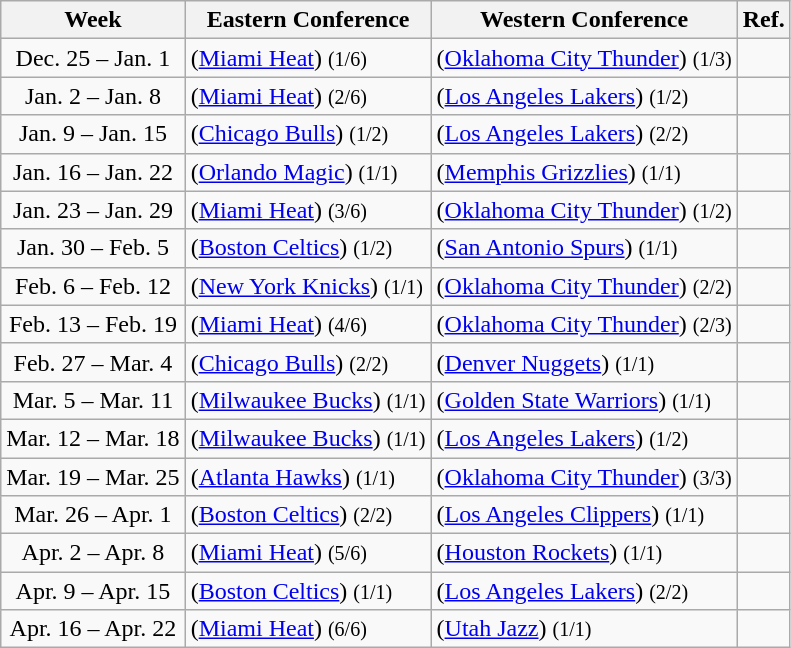<table class="wikitable sortable" style="text-align:left">
<tr>
<th>Week</th>
<th>Eastern Conference</th>
<th>Western Conference</th>
<th class=unsortable>Ref.</th>
</tr>
<tr>
<td align=center>Dec. 25 – Jan. 1</td>
<td> (<a href='#'>Miami Heat</a>) <small>(1/6)</small></td>
<td> (<a href='#'>Oklahoma City Thunder</a>) <small>(1/3)</small></td>
<td align=center></td>
</tr>
<tr>
<td align=center>Jan. 2 – Jan. 8</td>
<td> (<a href='#'>Miami Heat</a>) <small>(2/6)</small></td>
<td> (<a href='#'>Los Angeles Lakers</a>) <small>(1/2)</small></td>
<td align=center></td>
</tr>
<tr>
<td align=center>Jan. 9 – Jan. 15</td>
<td> (<a href='#'>Chicago Bulls</a>) <small>(1/2)</small></td>
<td> (<a href='#'>Los Angeles Lakers</a>) <small>(2/2)</small></td>
<td align=center></td>
</tr>
<tr>
<td align=center>Jan. 16 – Jan. 22</td>
<td> (<a href='#'>Orlando Magic</a>) <small>(1/1)</small></td>
<td> (<a href='#'>Memphis Grizzlies</a>) <small>(1/1)</small></td>
<td align=center></td>
</tr>
<tr>
<td align=center>Jan. 23 – Jan. 29</td>
<td> (<a href='#'>Miami Heat</a>) <small>(3/6)</small></td>
<td> (<a href='#'>Oklahoma City Thunder</a>) <small>(1/2)</small></td>
<td align=center></td>
</tr>
<tr>
<td align=center>Jan. 30 – Feb. 5</td>
<td> (<a href='#'>Boston Celtics</a>) <small>(1/2)</small></td>
<td> (<a href='#'>San Antonio Spurs</a>) <small>(1/1)</small></td>
<td align=center></td>
</tr>
<tr>
<td align=center>Feb. 6 – Feb. 12</td>
<td> (<a href='#'>New York Knicks</a>) <small>(1/1)</small></td>
<td> (<a href='#'>Oklahoma City Thunder</a>) <small>(2/2)</small></td>
<td align=center></td>
</tr>
<tr>
<td align=center>Feb. 13 – Feb. 19</td>
<td> (<a href='#'>Miami Heat</a>) <small>(4/6)</small></td>
<td> (<a href='#'>Oklahoma City Thunder</a>) <small>(2/3)</small></td>
<td align=center></td>
</tr>
<tr>
<td align=center>Feb. 27 – Mar. 4</td>
<td> (<a href='#'>Chicago Bulls</a>) <small>(2/2)</small></td>
<td> (<a href='#'>Denver Nuggets</a>) <small>(1/1)</small></td>
<td align=center></td>
</tr>
<tr>
<td align=center>Mar. 5 – Mar. 11</td>
<td> (<a href='#'>Milwaukee Bucks</a>) <small>(1/1)</small></td>
<td> (<a href='#'>Golden State Warriors</a>) <small>(1/1)</small></td>
<td align=center></td>
</tr>
<tr>
<td align=center>Mar. 12 – Mar. 18</td>
<td> (<a href='#'>Milwaukee Bucks</a>) <small>(1/1)</small></td>
<td> (<a href='#'>Los Angeles Lakers</a>) <small>(1/2)</small></td>
<td align=center></td>
</tr>
<tr>
<td align=center>Mar. 19 – Mar. 25</td>
<td> (<a href='#'>Atlanta Hawks</a>) <small>(1/1)</small></td>
<td> (<a href='#'>Oklahoma City Thunder</a>) <small>(3/3)</small></td>
<td align=center></td>
</tr>
<tr>
<td align=center>Mar. 26 – Apr. 1</td>
<td> (<a href='#'>Boston Celtics</a>) <small>(2/2)</small></td>
<td> (<a href='#'>Los Angeles Clippers</a>) <small>(1/1)</small></td>
<td align=center></td>
</tr>
<tr>
<td align=center>Apr. 2 – Apr. 8</td>
<td> (<a href='#'>Miami Heat</a>) <small>(5/6)</small></td>
<td> (<a href='#'>Houston Rockets</a>) <small>(1/1)</small></td>
<td align=center></td>
</tr>
<tr>
<td align=center>Apr. 9 – Apr. 15</td>
<td> (<a href='#'>Boston Celtics</a>) <small>(1/1)</small></td>
<td> (<a href='#'>Los Angeles Lakers</a>) <small>(2/2)</small></td>
<td align=center></td>
</tr>
<tr>
<td align=center>Apr. 16 – Apr. 22</td>
<td> (<a href='#'>Miami Heat</a>) <small>(6/6)</small></td>
<td> (<a href='#'>Utah Jazz</a>) <small> (1/1)</small></td>
<td align=center></td>
</tr>
</table>
